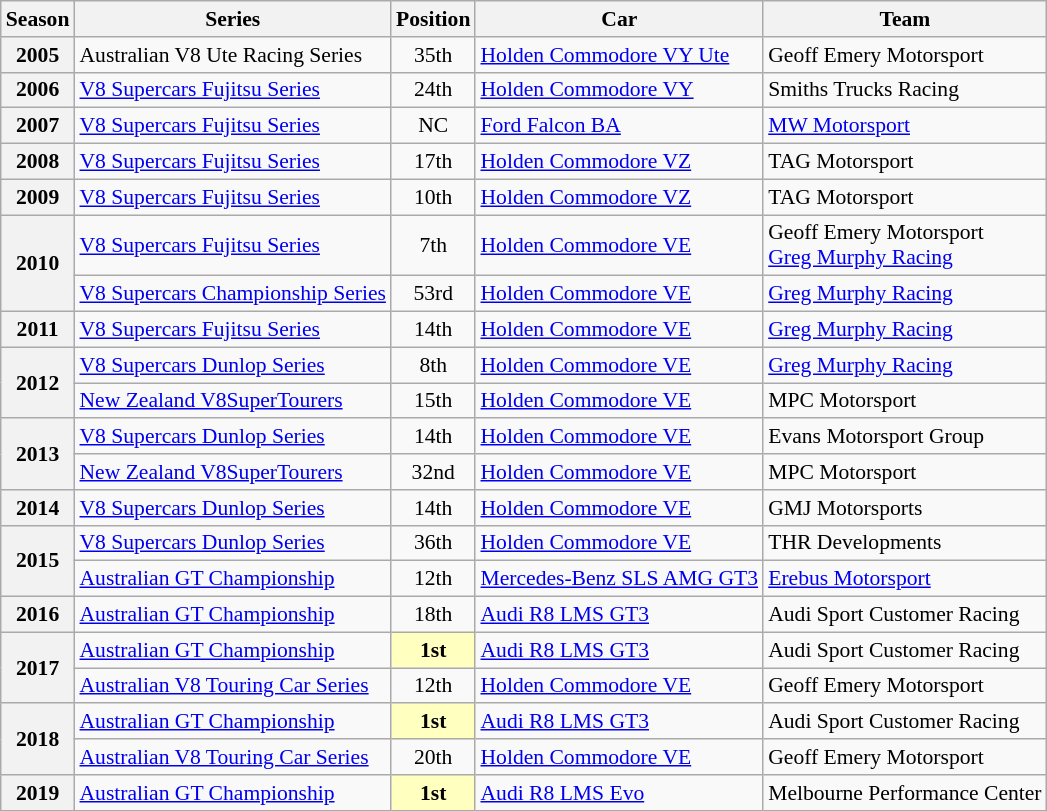<table class="wikitable" style="font-size: 90%;">
<tr>
<th>Season</th>
<th>Series</th>
<th>Position</th>
<th>Car</th>
<th>Team</th>
</tr>
<tr>
<th>2005</th>
<td>Australian V8 Ute Racing Series</td>
<td align="center">35th</td>
<td><a href='#'>Holden Commodore VY Ute</a></td>
<td>Geoff Emery Motorsport</td>
</tr>
<tr>
<th>2006</th>
<td><a href='#'>V8 Supercars Fujitsu Series</a></td>
<td align="center">24th</td>
<td><a href='#'>Holden Commodore VY</a></td>
<td>Smiths Trucks Racing</td>
</tr>
<tr>
<th>2007</th>
<td><a href='#'>V8 Supercars Fujitsu Series</a></td>
<td align="center">NC</td>
<td><a href='#'>Ford Falcon BA</a></td>
<td><a href='#'>MW Motorsport</a></td>
</tr>
<tr>
<th>2008</th>
<td><a href='#'>V8 Supercars Fujitsu Series</a></td>
<td align="center">17th</td>
<td><a href='#'>Holden Commodore VZ</a></td>
<td>TAG Motorsport</td>
</tr>
<tr>
<th>2009</th>
<td><a href='#'>V8 Supercars Fujitsu Series</a></td>
<td align="center">10th</td>
<td><a href='#'>Holden Commodore VZ</a></td>
<td>TAG Motorsport</td>
</tr>
<tr>
<th rowspan=2>2010</th>
<td><a href='#'>V8 Supercars Fujitsu Series</a></td>
<td align="center">7th</td>
<td><a href='#'>Holden Commodore VE</a></td>
<td>Geoff Emery Motorsport<br><a href='#'>Greg Murphy Racing</a></td>
</tr>
<tr>
<td><a href='#'>V8 Supercars Championship Series</a></td>
<td align="center">53rd</td>
<td><a href='#'>Holden Commodore VE</a></td>
<td><a href='#'>Greg Murphy Racing</a></td>
</tr>
<tr>
<th>2011</th>
<td><a href='#'>V8 Supercars Fujitsu Series</a></td>
<td align="center">14th</td>
<td><a href='#'>Holden Commodore VE</a></td>
<td><a href='#'>Greg Murphy Racing</a></td>
</tr>
<tr>
<th rowspan=2>2012</th>
<td><a href='#'>V8 Supercars Dunlop Series</a></td>
<td align="center">8th</td>
<td><a href='#'>Holden Commodore VE</a></td>
<td><a href='#'>Greg Murphy Racing</a></td>
</tr>
<tr>
<td><a href='#'>New Zealand V8SuperTourers</a></td>
<td align="center">15th</td>
<td><a href='#'>Holden Commodore VE</a></td>
<td>MPC Motorsport</td>
</tr>
<tr>
<th rowspan=2>2013</th>
<td><a href='#'>V8 Supercars Dunlop Series</a></td>
<td align="center">14th</td>
<td><a href='#'>Holden Commodore VE</a></td>
<td>Evans Motorsport Group</td>
</tr>
<tr>
<td><a href='#'>New Zealand V8SuperTourers</a></td>
<td align="center">32nd</td>
<td><a href='#'>Holden Commodore VE</a></td>
<td>MPC Motorsport</td>
</tr>
<tr>
<th>2014</th>
<td><a href='#'>V8 Supercars Dunlop Series</a></td>
<td align="center">14th</td>
<td><a href='#'>Holden Commodore VE</a></td>
<td>GMJ Motorsports</td>
</tr>
<tr>
<th rowspan=2>2015</th>
<td><a href='#'>V8 Supercars Dunlop Series</a></td>
<td align="center">36th</td>
<td><a href='#'>Holden Commodore VE</a></td>
<td>THR Developments</td>
</tr>
<tr>
<td><a href='#'>Australian GT Championship</a></td>
<td align="center">12th</td>
<td><a href='#'>Mercedes-Benz SLS AMG GT3</a></td>
<td><a href='#'>Erebus Motorsport</a></td>
</tr>
<tr>
<th>2016</th>
<td><a href='#'>Australian GT Championship</a></td>
<td align="center">18th</td>
<td><a href='#'>Audi R8 LMS GT3</a></td>
<td>Audi Sport Customer Racing</td>
</tr>
<tr>
<th rowspan=2>2017</th>
<td><a href='#'>Australian GT Championship</a></td>
<td align="center" style="background:#ffffbf;"><strong>1st</strong></td>
<td><a href='#'>Audi R8 LMS GT3</a></td>
<td>Audi Sport Customer Racing</td>
</tr>
<tr>
<td><a href='#'>Australian V8 Touring Car Series</a></td>
<td align="center">12th</td>
<td><a href='#'>Holden Commodore VE</a></td>
<td>Geoff Emery Motorsport</td>
</tr>
<tr>
<th rowspan=2>2018</th>
<td><a href='#'>Australian GT Championship</a></td>
<td align="center" style="background:#ffffbf;"><strong>1st</strong></td>
<td><a href='#'>Audi R8 LMS GT3</a></td>
<td>Audi Sport Customer Racing</td>
</tr>
<tr>
<td><a href='#'>Australian V8 Touring Car Series</a></td>
<td align="center">20th</td>
<td><a href='#'>Holden Commodore VE</a></td>
<td>Geoff Emery Motorsport</td>
</tr>
<tr>
<th>2019</th>
<td><a href='#'>Australian GT Championship</a></td>
<td align="center" style="background:#ffffbf;"><strong>1st</strong></td>
<td><a href='#'>Audi R8 LMS Evo</a></td>
<td>Melbourne Performance Center</td>
</tr>
</table>
